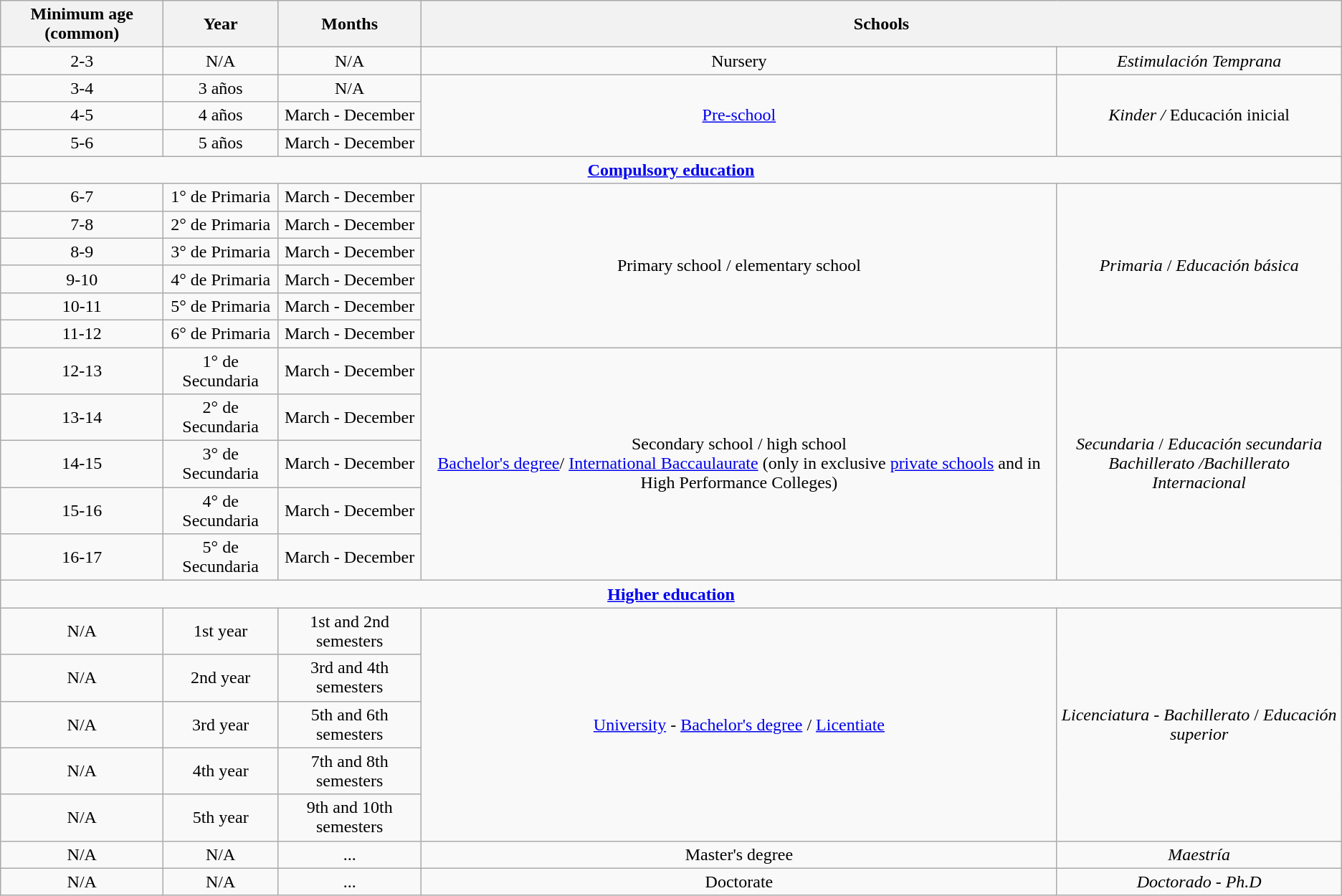<table class="wikitable" style="text-align:center">
<tr>
<th>Minimum age (common)</th>
<th>Year</th>
<th>Months</th>
<th colspan="2">Schools</th>
</tr>
<tr>
<td>2-3</td>
<td>N/A</td>
<td>N/A</td>
<td>Nursery</td>
<td><em>Estimulación Temprana</em></td>
</tr>
<tr>
<td>3-4</td>
<td>3 años</td>
<td>N/A</td>
<td rowspan="3"><a href='#'>Pre-school</a></td>
<td rowspan="3"><em>Kinder / </em>Educación inicial</td>
</tr>
<tr>
<td>4-5</td>
<td>4 años</td>
<td>March - December</td>
</tr>
<tr>
<td>5-6</td>
<td>5 años</td>
<td>March - December</td>
</tr>
<tr>
<td colspan="5"><strong><a href='#'>Compulsory education</a></strong></td>
</tr>
<tr>
<td>6-7</td>
<td>1° de Primaria</td>
<td>March - December</td>
<td rowspan="6">Primary school / elementary school</td>
<td rowspan="6"><em>Primaria</em> / <em>Educación básica</em></td>
</tr>
<tr>
<td>7-8</td>
<td>2° de Primaria</td>
<td>March - December</td>
</tr>
<tr>
<td>8-9</td>
<td>3° de Primaria</td>
<td>March - December</td>
</tr>
<tr>
<td>9-10</td>
<td>4° de Primaria</td>
<td>March - December</td>
</tr>
<tr>
<td>10-11</td>
<td>5° de Primaria</td>
<td>March - December</td>
</tr>
<tr>
<td>11-12</td>
<td>6° de Primaria</td>
<td>March - December</td>
</tr>
<tr>
<td>12-13</td>
<td>1° de Secundaria</td>
<td>March - December</td>
<td rowspan="5">Secondary school / high school<br><a href='#'>Bachelor's degree</a>/ <a href='#'>International Baccaulaurate</a> (only in exclusive <a href='#'>private schools</a> and in High Performance Colleges)</td>
<td rowspan="5"><em>Secundaria</em> / <em>Educación secundaria</em><br><em>Bachillerato /Bachillerato Internacional</em></td>
</tr>
<tr>
<td>13-14</td>
<td>2° de Secundaria</td>
<td>March - December</td>
</tr>
<tr>
<td>14-15</td>
<td>3° de Secundaria</td>
<td>March - December</td>
</tr>
<tr>
<td>15-16</td>
<td>4° de Secundaria</td>
<td>March - December</td>
</tr>
<tr>
<td>16-17</td>
<td>5° de Secundaria</td>
<td>March - December</td>
</tr>
<tr>
<td colspan="5"><strong><a href='#'>Higher education</a></strong></td>
</tr>
<tr>
<td>N/A</td>
<td>1st year</td>
<td>1st and 2nd semesters</td>
<td rowspan="5"><a href='#'>University</a> - <a href='#'>Bachelor's degree</a> / <a href='#'>Licentiate</a></td>
<td rowspan="5"><em>Licenciatura - Bachillerato</em> / <em>Educación superior</em></td>
</tr>
<tr>
<td>N/A</td>
<td>2nd year</td>
<td>3rd and 4th semesters</td>
</tr>
<tr>
<td>N/A</td>
<td>3rd year</td>
<td>5th and 6th semesters</td>
</tr>
<tr>
<td>N/A</td>
<td>4th year</td>
<td>7th and 8th semesters</td>
</tr>
<tr>
<td>N/A</td>
<td>5th year</td>
<td>9th and 10th semesters</td>
</tr>
<tr>
<td>N/A</td>
<td>N/A</td>
<td>...</td>
<td>Master's degree</td>
<td><em>Maestría</em></td>
</tr>
<tr>
<td>N/A</td>
<td>N/A</td>
<td>...</td>
<td>Doctorate</td>
<td><em>Doctorado - Ph.D</em></td>
</tr>
</table>
